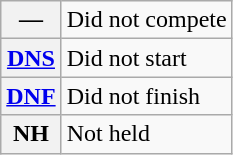<table class="wikitable">
<tr>
<th scope="row">—</th>
<td>Did not compete</td>
</tr>
<tr>
<th scope="row"><a href='#'>DNS</a></th>
<td>Did not start</td>
</tr>
<tr>
<th scope="row"><a href='#'>DNF</a></th>
<td>Did not finish</td>
</tr>
<tr>
<th scope="row">NH</th>
<td>Not held</td>
</tr>
</table>
